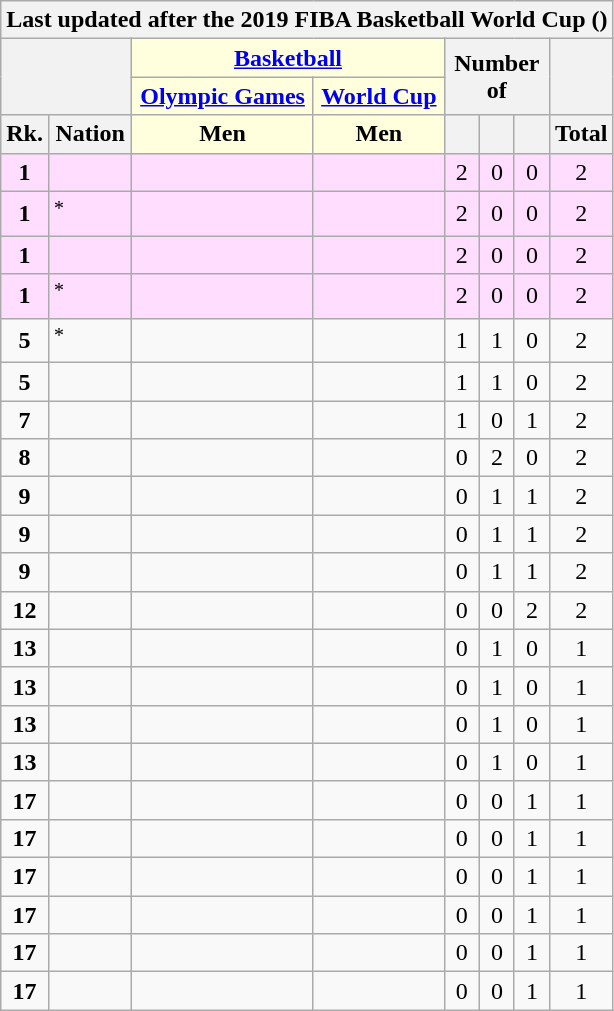<table class="wikitable" style="margin-top: 0em; text-align: center; font-size: 100%;">
<tr>
<th colspan="8">Last updated after the 2019 FIBA Basketball World Cup ()</th>
</tr>
<tr>
<th rowspan="2" colspan="2"></th>
<th colspan="2" style="background: #ffd;"><a href='#'>Basketball</a></th>
<th rowspan="2" colspan="3">Number of</th>
<th rowspan="2"></th>
</tr>
<tr>
<th style="background: #ffd;"><a href='#'>Olympic Games</a></th>
<th style="background: #ffd;"><a href='#'>World Cup</a></th>
</tr>
<tr>
<th style="width: 1em;">Rk.</th>
<th>Nation</th>
<th style="background: #ffd;">Men</th>
<th style="background: #ffd;">Men</th>
<th style="width: 1em;"></th>
<th style="width: 1em;"></th>
<th style="width: 1em;"></th>
<th style="width: 1em;">Total</th>
</tr>
<tr style="background: #fdf;">
<td><strong>1</strong></td>
<td style="text-align: left;"></td>
<td></td>
<td></td>
<td>2</td>
<td>0</td>
<td>0</td>
<td>2</td>
</tr>
<tr style="background: #fdf;">
<td><strong>1</strong></td>
<td style="text-align: left;"><em></em><sup>*</sup></td>
<td></td>
<td></td>
<td>2</td>
<td>0</td>
<td>0</td>
<td>2</td>
</tr>
<tr style="background: #fdf;">
<td><strong>1</strong></td>
<td style="text-align: left;"></td>
<td></td>
<td></td>
<td>2</td>
<td>0</td>
<td>0</td>
<td>2</td>
</tr>
<tr style="background: #fdf;">
<td><strong>1</strong></td>
<td style="text-align: left;"><em></em><sup>*</sup></td>
<td></td>
<td></td>
<td>2</td>
<td>0</td>
<td>0</td>
<td>2</td>
</tr>
<tr>
<td><strong>5</strong></td>
<td style="text-align: left;"><em></em><sup>*</sup></td>
<td></td>
<td></td>
<td>1</td>
<td>1</td>
<td>0</td>
<td>2</td>
</tr>
<tr>
<td><strong>5</strong></td>
<td style="text-align: left;"></td>
<td></td>
<td></td>
<td>1</td>
<td>1</td>
<td>0</td>
<td>2</td>
</tr>
<tr>
<td><strong>7</strong></td>
<td style="text-align: left;"></td>
<td></td>
<td></td>
<td>1</td>
<td>0</td>
<td>1</td>
<td>2</td>
</tr>
<tr>
<td><strong>8</strong></td>
<td style="text-align: left;"></td>
<td></td>
<td></td>
<td>0</td>
<td>2</td>
<td>0</td>
<td>2</td>
</tr>
<tr>
<td><strong>9</strong></td>
<td style="text-align: left;"></td>
<td></td>
<td></td>
<td>0</td>
<td>1</td>
<td>1</td>
<td>2</td>
</tr>
<tr>
<td><strong>9</strong></td>
<td style="text-align: left;"></td>
<td></td>
<td></td>
<td>0</td>
<td>1</td>
<td>1</td>
<td>2</td>
</tr>
<tr>
<td><strong>9</strong></td>
<td style="text-align: left;"></td>
<td></td>
<td></td>
<td>0</td>
<td>1</td>
<td>1</td>
<td>2</td>
</tr>
<tr>
<td><strong>12</strong></td>
<td style="text-align: left;"></td>
<td></td>
<td></td>
<td>0</td>
<td>0</td>
<td>2</td>
<td>2</td>
</tr>
<tr>
<td><strong>13</strong></td>
<td style="text-align: left;"></td>
<td></td>
<td></td>
<td>0</td>
<td>1</td>
<td>0</td>
<td>1</td>
</tr>
<tr>
<td><strong>13</strong></td>
<td style="text-align: left;"></td>
<td></td>
<td></td>
<td>0</td>
<td>1</td>
<td>0</td>
<td>1</td>
</tr>
<tr>
<td><strong>13</strong></td>
<td style="text-align: left;"></td>
<td></td>
<td></td>
<td>0</td>
<td>1</td>
<td>0</td>
<td>1</td>
</tr>
<tr>
<td><strong>13</strong></td>
<td style="text-align: left;"></td>
<td></td>
<td></td>
<td>0</td>
<td>1</td>
<td>0</td>
<td>1</td>
</tr>
<tr>
<td><strong>17</strong></td>
<td style="text-align: left;"></td>
<td></td>
<td></td>
<td>0</td>
<td>0</td>
<td>1</td>
<td>1</td>
</tr>
<tr>
<td><strong>17</strong></td>
<td style="text-align: left;"></td>
<td></td>
<td></td>
<td>0</td>
<td>0</td>
<td>1</td>
<td>1</td>
</tr>
<tr>
<td><strong>17</strong></td>
<td style="text-align: left;"></td>
<td></td>
<td></td>
<td>0</td>
<td>0</td>
<td>1</td>
<td>1</td>
</tr>
<tr>
<td><strong>17</strong></td>
<td style="text-align: left;"></td>
<td></td>
<td></td>
<td>0</td>
<td>0</td>
<td>1</td>
<td>1</td>
</tr>
<tr>
<td><strong>17</strong></td>
<td style="text-align: left;"></td>
<td></td>
<td></td>
<td>0</td>
<td>0</td>
<td>1</td>
<td>1</td>
</tr>
<tr>
<td><strong>17</strong></td>
<td style="text-align: left;"></td>
<td></td>
<td></td>
<td>0</td>
<td>0</td>
<td>1</td>
<td>1</td>
</tr>
</table>
